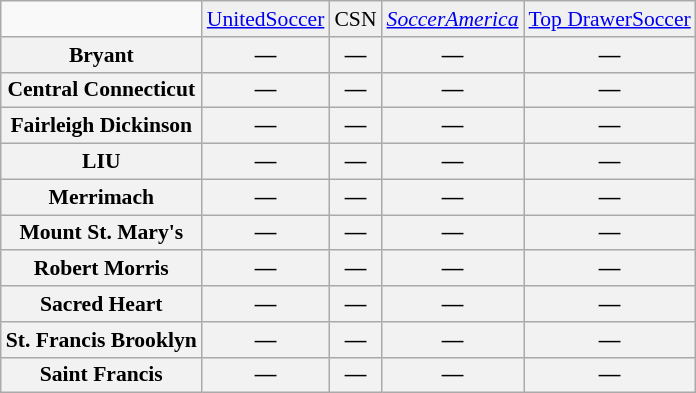<table class="wikitable" style="white-space:nowrap; font-size:90%;">
<tr>
<td></td>
<td align="center" style="background:#f0f0f0;"><a href='#'>UnitedSoccer</a></td>
<td align="center" style="background:#f0f0f0;">CSN</td>
<td align="center" style="background:#f0f0f0;"><em><a href='#'>SoccerAmerica</a></em></td>
<td align="center" style="background:#f0f0f0;"><a href='#'>Top DrawerSoccer</a></td>
</tr>
<tr style="text-align:center;">
<th>Bryant</th>
<th>—</th>
<th>—</th>
<th>—</th>
<th>—</th>
</tr>
<tr style="text-align:center;">
<th>Central Connecticut</th>
<th>—</th>
<th>—</th>
<th>—</th>
<th>—</th>
</tr>
<tr style="text-align:center;">
<th>Fairleigh Dickinson</th>
<th>—</th>
<th>—</th>
<th>—</th>
<th>—</th>
</tr>
<tr style="text-align:center;">
<th>LIU</th>
<th>—</th>
<th>—</th>
<th>—</th>
<th>—</th>
</tr>
<tr style="text-align:center;">
<th>Merrimach</th>
<th>—</th>
<th>—</th>
<th>—</th>
<th>—</th>
</tr>
<tr style="text-align:center;">
<th>Mount St. Mary's</th>
<th>—</th>
<th>—</th>
<th>—</th>
<th>—</th>
</tr>
<tr>
<th>Robert Morris</th>
<th>—</th>
<th>—</th>
<th>—</th>
<th>—</th>
</tr>
<tr>
<th>Sacred Heart</th>
<th>—</th>
<th>—</th>
<th>—</th>
<th>—</th>
</tr>
<tr>
<th>St. Francis Brooklyn</th>
<th>—</th>
<th>—</th>
<th>—</th>
<th>—</th>
</tr>
<tr>
<th>Saint Francis</th>
<th>—</th>
<th>—</th>
<th>—</th>
<th>—</th>
</tr>
</table>
